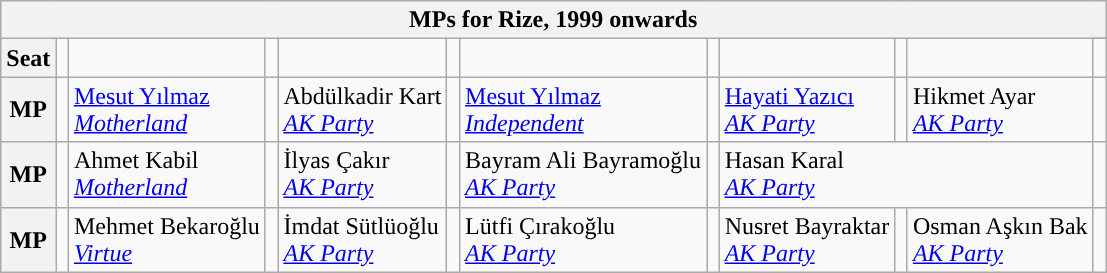<table class="wikitable">
<tr>
<th colspan = 12>MPs for Rize, 1999 onwards</th>
</tr>
<tr>
<th rowspan = 2>Seat</th>
<td rowspan="2" style="width:1px;"></td>
<td rowspan = 2></td>
<td rowspan="2" style="width:1px;"></td>
<td rowspan = 2></td>
<td rowspan="2" style="width:1px;"></td>
<td rowspan = 2></td>
<td rowspan="2" style="width:1px;"></td>
<td rowspan = 2></td>
<td rowspan="2" style="width:1px;"></td>
<td rowspan = 2></td>
</tr>
<tr>
<td></td>
</tr>
<tr>
<th>MP</th>
<td width=1px style="background-color: "></td>
<td colspan = 1><a href='#'>Mesut Yılmaz</a><br><em><a href='#'>Motherland</a></em></td>
<td width=1px style="background-color: "></td>
<td colspan = 1>Abdülkadir Kart<br><em><a href='#'>AK Party</a></em></td>
<td width=1px style="background-color: "></td>
<td colspan = 1><a href='#'>Mesut Yılmaz</a><br><em><a href='#'>Independent</a></em></td>
<td width=1px style="background-color: "></td>
<td colspan = 1><a href='#'>Hayati Yazıcı</a><br><em><a href='#'>AK Party</a></em></td>
<td width=1px style="background-color: "></td>
<td colspan = 1>Hikmet Ayar<br><em><a href='#'>AK Party</a></em></td>
<td width=1px style="background-color: "></td>
</tr>
<tr>
<th>MP</th>
<td width=1px style="background-color: "></td>
<td colspan = 1>Ahmet Kabil<br><em><a href='#'>Motherland</a></em></td>
<td width=1px style="background-color: "></td>
<td colspan = 1>İlyas Çakır<br><em><a href='#'>AK Party</a></em></td>
<td width=1px style="background-color: "></td>
<td colspan = 1>Bayram Ali Bayramoğlu<br><em><a href='#'>AK Party</a></em></td>
<td width=1px style="background-color: "></td>
<td colspan = 3>Hasan Karal<br><em><a href='#'>AK Party</a></em></td>
<td width=1px style="background-color: "></td>
</tr>
<tr>
<th>MP</th>
<td width=1px style="background-color: "></td>
<td colspan = 1>Mehmet Bekaroğlu<br><em><a href='#'>Virtue</a></em></td>
<td width=1px style="background-color: "></td>
<td colspan = 1>İmdat Sütlüoğlu<br><em><a href='#'>AK Party</a></em></td>
<td width=1px style="background-color: "></td>
<td colspan = 1>Lütfi Çırakoğlu<br><em><a href='#'>AK Party</a></em></td>
<td width=1px style="background-color: "></td>
<td colspan = 1>Nusret Bayraktar<br><em><a href='#'>AK Party</a></em></td>
<td width=1px style="background-color: "></td>
<td colspan = 1>Osman Aşkın Bak<br><em><a href='#'>AK Party</a></em></td>
<td width=1px style="background-color: "></td>
</tr>
</table>
